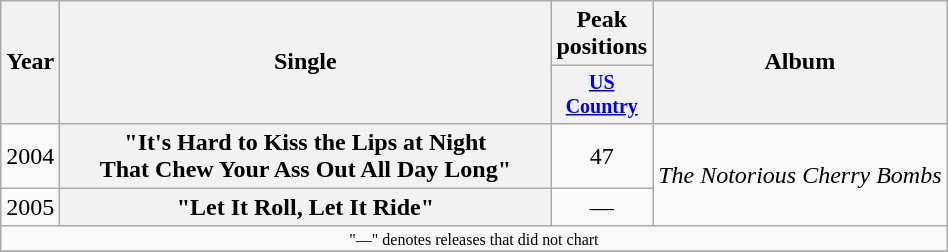<table class="wikitable plainrowheaders" style="text-align:center;">
<tr>
<th rowspan="2">Year</th>
<th rowspan="2" style="width:20em;">Single</th>
<th colspan="1">Peak positions</th>
<th rowspan="2">Album</th>
</tr>
<tr style="font-size:smaller;">
<th width="60"><a href='#'>US Country</a></th>
</tr>
<tr>
<td>2004</td>
<th scope="row">"It's Hard to Kiss the Lips at Night<br>That Chew Your Ass Out All Day Long"</th>
<td>47</td>
<td align="left" rowspan="2"><em>The Notorious Cherry Bombs</em></td>
</tr>
<tr>
<td>2005</td>
<th scope="row">"Let It Roll, Let It Ride"</th>
<td>—</td>
</tr>
<tr>
<td colspan="4" style="font-size:8pt">"—" denotes releases that did not chart</td>
</tr>
<tr>
</tr>
</table>
